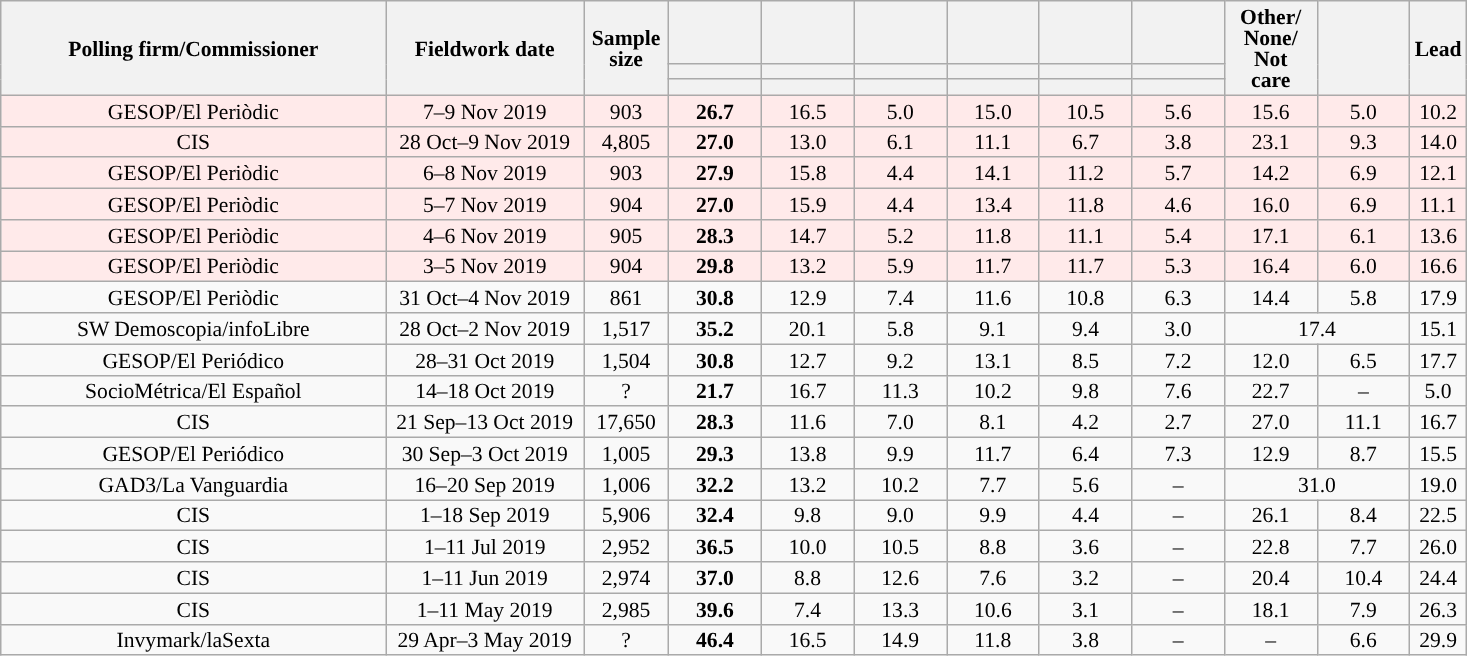<table class="wikitable collapsible collapsed" style="text-align:center; font-size:90%; line-height:14px;">
<tr style="height:42px;">
<th style="width:250px;" rowspan="3">Polling firm/Commissioner</th>
<th style="width:125px;" rowspan="3">Fieldwork date</th>
<th style="width:50px;" rowspan="3">Sample size</th>
<th style="width:55px;"></th>
<th style="width:55px;"></th>
<th style="width:55px;"></th>
<th style="width:55px;"></th>
<th style="width:55px;"></th>
<th style="width:55px;"></th>
<th style="width:55px;" rowspan="3">Other/<br>None/<br>Not<br>care</th>
<th style="width:55px;" rowspan="3"></th>
<th style="width:30px;" rowspan="3">Lead</th>
</tr>
<tr>
<th style="color:inherit;background:"></th>
<th style="color:inherit;background:"></th>
<th style="color:inherit;background:"></th>
<th style="color:inherit;background:"></th>
<th style="color:inherit;background:"></th>
<th style="color:inherit;background:"></th>
</tr>
<tr>
<th></th>
<th></th>
<th></th>
<th></th>
<th></th>
<th></th>
</tr>
<tr style="background:#FFEAEA;">
<td>GESOP/El Periòdic</td>
<td>7–9 Nov 2019</td>
<td>903</td>
<td><strong>26.7</strong></td>
<td>16.5</td>
<td>5.0</td>
<td>15.0</td>
<td>10.5</td>
<td>5.6</td>
<td>15.6</td>
<td>5.0</td>
<td style="background:">10.2</td>
</tr>
<tr style="background:#FFEAEA;">
<td>CIS</td>
<td>28 Oct–9 Nov 2019</td>
<td>4,805</td>
<td><strong>27.0</strong></td>
<td>13.0</td>
<td>6.1</td>
<td>11.1</td>
<td>6.7</td>
<td>3.8</td>
<td>23.1</td>
<td>9.3</td>
<td style="background:">14.0</td>
</tr>
<tr style="background:#FFEAEA;">
<td>GESOP/El Periòdic</td>
<td>6–8 Nov 2019</td>
<td>903</td>
<td><strong>27.9</strong></td>
<td>15.8</td>
<td>4.4</td>
<td>14.1</td>
<td>11.2</td>
<td>5.7</td>
<td>14.2</td>
<td>6.9</td>
<td style="background:">12.1</td>
</tr>
<tr style="background:#FFEAEA;">
<td>GESOP/El Periòdic</td>
<td>5–7 Nov 2019</td>
<td>904</td>
<td><strong>27.0</strong></td>
<td>15.9</td>
<td>4.4</td>
<td>13.4</td>
<td>11.8</td>
<td>4.6</td>
<td>16.0</td>
<td>6.9</td>
<td style="background:">11.1</td>
</tr>
<tr style="background:#FFEAEA;">
<td>GESOP/El Periòdic</td>
<td>4–6 Nov 2019</td>
<td>905</td>
<td><strong>28.3</strong></td>
<td>14.7</td>
<td>5.2</td>
<td>11.8</td>
<td>11.1</td>
<td>5.4</td>
<td>17.1</td>
<td>6.1</td>
<td style="background:">13.6</td>
</tr>
<tr style="background:#FFEAEA;">
<td>GESOP/El Periòdic</td>
<td>3–5 Nov 2019</td>
<td>904</td>
<td><strong>29.8</strong></td>
<td>13.2</td>
<td>5.9</td>
<td>11.7</td>
<td>11.7</td>
<td>5.3</td>
<td>16.4</td>
<td>6.0</td>
<td style="background:">16.6</td>
</tr>
<tr>
<td>GESOP/El Periòdic</td>
<td>31 Oct–4 Nov 2019</td>
<td>861</td>
<td><strong>30.8</strong></td>
<td>12.9</td>
<td>7.4</td>
<td>11.6</td>
<td>10.8</td>
<td>6.3</td>
<td>14.4</td>
<td>5.8</td>
<td style="background:">17.9</td>
</tr>
<tr>
<td>SW Demoscopia/infoLibre</td>
<td>28 Oct–2 Nov 2019</td>
<td>1,517</td>
<td><strong>35.2</strong></td>
<td>20.1</td>
<td>5.8</td>
<td>9.1</td>
<td>9.4</td>
<td>3.0</td>
<td colspan="2">17.4</td>
<td style="background:">15.1</td>
</tr>
<tr>
<td>GESOP/El Periódico</td>
<td>28–31 Oct 2019</td>
<td>1,504</td>
<td><strong>30.8</strong></td>
<td>12.7</td>
<td>9.2</td>
<td>13.1</td>
<td>8.5</td>
<td>7.2</td>
<td>12.0</td>
<td>6.5</td>
<td style="background:">17.7</td>
</tr>
<tr>
<td>SocioMétrica/El Español</td>
<td>14–18 Oct 2019</td>
<td>?</td>
<td><strong>21.7</strong></td>
<td>16.7</td>
<td>11.3</td>
<td>10.2</td>
<td>9.8</td>
<td>7.6</td>
<td>22.7</td>
<td>–</td>
<td style="background:">5.0</td>
</tr>
<tr>
<td>CIS</td>
<td>21 Sep–13 Oct 2019</td>
<td>17,650</td>
<td><strong>28.3</strong></td>
<td>11.6</td>
<td>7.0</td>
<td>8.1</td>
<td>4.2</td>
<td>2.7</td>
<td>27.0</td>
<td>11.1</td>
<td style="background:">16.7</td>
</tr>
<tr>
<td>GESOP/El Periódico</td>
<td>30 Sep–3 Oct 2019</td>
<td>1,005</td>
<td><strong>29.3</strong></td>
<td>13.8</td>
<td>9.9</td>
<td>11.7</td>
<td>6.4</td>
<td>7.3</td>
<td>12.9</td>
<td>8.7</td>
<td style="background:">15.5</td>
</tr>
<tr>
<td>GAD3/La Vanguardia</td>
<td>16–20 Sep 2019</td>
<td>1,006</td>
<td><strong>32.2</strong></td>
<td>13.2</td>
<td>10.2</td>
<td>7.7</td>
<td>5.6</td>
<td>–</td>
<td colspan="2">31.0</td>
<td style="background:">19.0</td>
</tr>
<tr>
<td>CIS</td>
<td>1–18 Sep 2019</td>
<td>5,906</td>
<td><strong>32.4</strong></td>
<td>9.8</td>
<td>9.0</td>
<td>9.9</td>
<td>4.4</td>
<td>–</td>
<td>26.1</td>
<td>8.4</td>
<td style="background:">22.5</td>
</tr>
<tr>
<td>CIS</td>
<td>1–11 Jul 2019</td>
<td>2,952</td>
<td><strong>36.5</strong></td>
<td>10.0</td>
<td>10.5</td>
<td>8.8</td>
<td>3.6</td>
<td>–</td>
<td>22.8</td>
<td>7.7</td>
<td style="background:">26.0</td>
</tr>
<tr>
<td>CIS</td>
<td>1–11 Jun 2019</td>
<td>2,974</td>
<td><strong>37.0</strong></td>
<td>8.8</td>
<td>12.6</td>
<td>7.6</td>
<td>3.2</td>
<td>–</td>
<td>20.4</td>
<td>10.4</td>
<td style="background:">24.4</td>
</tr>
<tr>
<td>CIS</td>
<td>1–11 May 2019</td>
<td>2,985</td>
<td><strong>39.6</strong></td>
<td>7.4</td>
<td>13.3</td>
<td>10.6</td>
<td>3.1</td>
<td>–</td>
<td>18.1</td>
<td>7.9</td>
<td style="background:">26.3</td>
</tr>
<tr>
<td>Invymark/laSexta</td>
<td>29 Apr–3 May 2019</td>
<td>?</td>
<td><strong>46.4</strong></td>
<td>16.5</td>
<td>14.9</td>
<td>11.8</td>
<td>3.8</td>
<td>–</td>
<td>–</td>
<td>6.6</td>
<td style="background:">29.9</td>
</tr>
</table>
